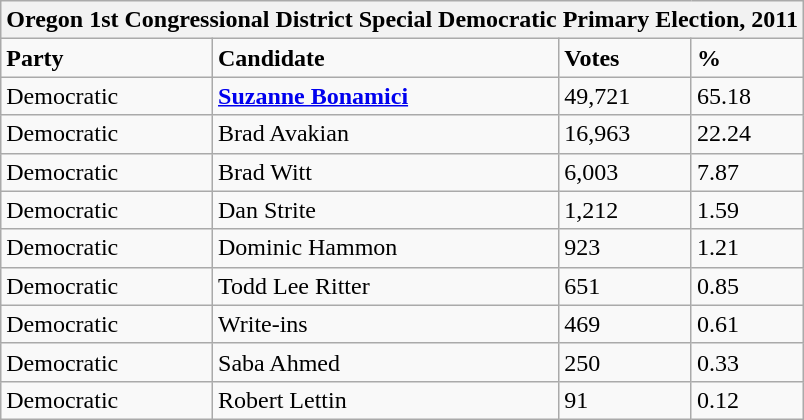<table class="wikitable">
<tr>
<th colspan="4">Oregon 1st Congressional District Special Democratic Primary Election, 2011</th>
</tr>
<tr>
<td><strong>Party</strong></td>
<td><strong>Candidate</strong></td>
<td><strong>Votes</strong></td>
<td><strong>%</strong></td>
</tr>
<tr>
<td>Democratic</td>
<td><strong><a href='#'>Suzanne Bonamici</a></strong></td>
<td>49,721</td>
<td>65.18</td>
</tr>
<tr>
<td>Democratic</td>
<td>Brad Avakian</td>
<td>16,963</td>
<td>22.24</td>
</tr>
<tr>
<td>Democratic</td>
<td>Brad Witt</td>
<td>6,003</td>
<td>7.87</td>
</tr>
<tr>
<td>Democratic</td>
<td>Dan Strite</td>
<td>1,212</td>
<td>1.59</td>
</tr>
<tr>
<td>Democratic</td>
<td>Dominic Hammon</td>
<td>923</td>
<td>1.21</td>
</tr>
<tr>
<td>Democratic</td>
<td>Todd Lee Ritter</td>
<td>651</td>
<td>0.85</td>
</tr>
<tr>
<td>Democratic</td>
<td>Write-ins</td>
<td>469</td>
<td>0.61</td>
</tr>
<tr>
<td>Democratic</td>
<td>Saba Ahmed</td>
<td>250</td>
<td>0.33</td>
</tr>
<tr>
<td>Democratic</td>
<td>Robert Lettin</td>
<td>91</td>
<td>0.12</td>
</tr>
</table>
